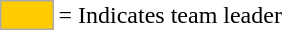<table>
<tr>
<td style="background-color:#FFCC00; border:1px solid #aaaaaa; width:2em;"></td>
<td>= Indicates team leader</td>
</tr>
</table>
